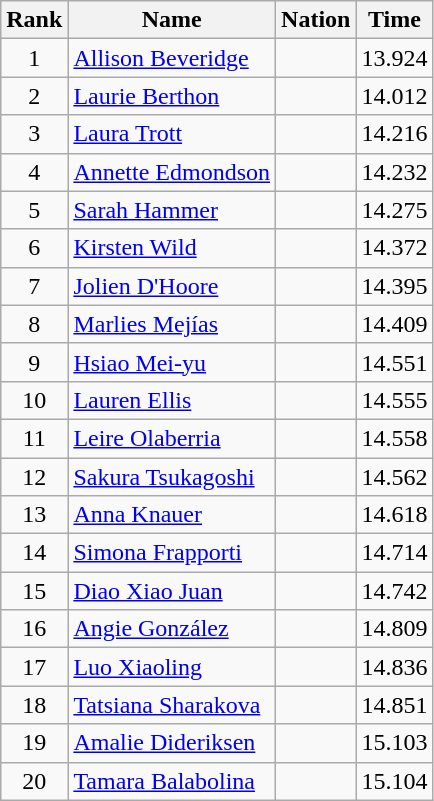<table class="wikitable sortable" style="text-align:center">
<tr>
<th>Rank</th>
<th>Name</th>
<th>Nation</th>
<th>Time</th>
</tr>
<tr>
<td>1</td>
<td align=left><a href='#'>Allison Beveridge</a></td>
<td align=left></td>
<td>13.924</td>
</tr>
<tr>
<td>2</td>
<td align=left><a href='#'>Laurie Berthon</a></td>
<td align=left></td>
<td>14.012</td>
</tr>
<tr>
<td>3</td>
<td align=left><a href='#'>Laura Trott</a></td>
<td align=left></td>
<td>14.216</td>
</tr>
<tr>
<td>4</td>
<td align=left><a href='#'>Annette Edmondson</a></td>
<td align=left></td>
<td>14.232</td>
</tr>
<tr>
<td>5</td>
<td align=left><a href='#'>Sarah Hammer</a></td>
<td align=left></td>
<td>14.275</td>
</tr>
<tr>
<td>6</td>
<td align=left><a href='#'>Kirsten Wild</a></td>
<td align=left></td>
<td>14.372</td>
</tr>
<tr>
<td>7</td>
<td align=left><a href='#'>Jolien D'Hoore</a></td>
<td align=left></td>
<td>14.395</td>
</tr>
<tr>
<td>8</td>
<td align=left><a href='#'>Marlies Mejías</a></td>
<td align=left></td>
<td>14.409</td>
</tr>
<tr>
<td>9</td>
<td align=left><a href='#'>Hsiao Mei-yu</a></td>
<td align=left></td>
<td>14.551</td>
</tr>
<tr>
<td>10</td>
<td align=left><a href='#'>Lauren Ellis</a></td>
<td align=left></td>
<td>14.555</td>
</tr>
<tr>
<td>11</td>
<td align=left><a href='#'>Leire Olaberria</a></td>
<td align=left></td>
<td>14.558</td>
</tr>
<tr>
<td>12</td>
<td align=left><a href='#'>Sakura Tsukagoshi</a></td>
<td align=left></td>
<td>14.562</td>
</tr>
<tr>
<td>13</td>
<td align=left><a href='#'>Anna Knauer</a></td>
<td align=left></td>
<td>14.618</td>
</tr>
<tr>
<td>14</td>
<td align=left><a href='#'>Simona Frapporti</a></td>
<td align=left></td>
<td>14.714</td>
</tr>
<tr>
<td>15</td>
<td align=left><a href='#'>Diao Xiao Juan</a></td>
<td align=left></td>
<td>14.742</td>
</tr>
<tr>
<td>16</td>
<td align=left><a href='#'>Angie González</a></td>
<td align=left></td>
<td>14.809</td>
</tr>
<tr>
<td>17</td>
<td align=left><a href='#'>Luo Xiaoling</a></td>
<td align=left></td>
<td>14.836</td>
</tr>
<tr>
<td>18</td>
<td align=left><a href='#'>Tatsiana Sharakova</a></td>
<td align=left></td>
<td>14.851</td>
</tr>
<tr>
<td>19</td>
<td align=left><a href='#'>Amalie Dideriksen</a></td>
<td align=left></td>
<td>15.103</td>
</tr>
<tr>
<td>20</td>
<td align=left><a href='#'>Tamara Balabolina</a></td>
<td align=left></td>
<td>15.104</td>
</tr>
</table>
